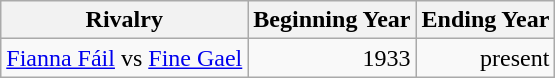<table class="wikitable sortable">
<tr>
<th>Rivalry</th>
<th>Beginning Year</th>
<th>Ending Year</th>
</tr>
<tr>
<td><a href='#'>Fianna Fáil</a> vs <a href='#'>Fine Gael</a></td>
<td style="text-align:right;">1933</td>
<td style="text-align:right;">present</td>
</tr>
</table>
